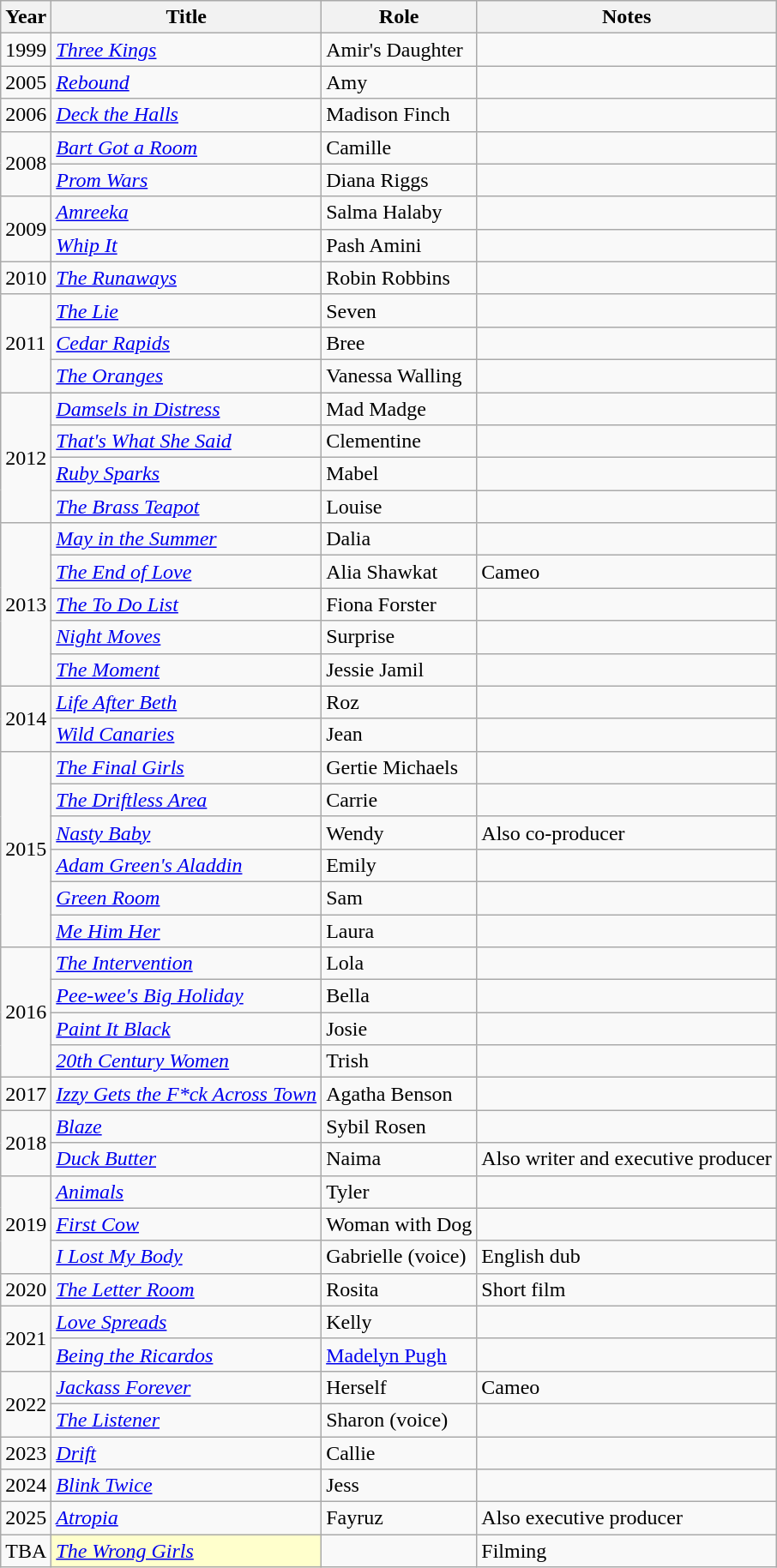<table class="wikitable sortable">
<tr>
<th>Year</th>
<th>Title</th>
<th>Role</th>
<th class="unsortable">Notes</th>
</tr>
<tr>
<td>1999</td>
<td><em><a href='#'>Three Kings</a></em></td>
<td>Amir's Daughter</td>
<td></td>
</tr>
<tr>
<td>2005</td>
<td><em><a href='#'>Rebound</a></em></td>
<td>Amy</td>
<td></td>
</tr>
<tr>
<td>2006</td>
<td><em><a href='#'>Deck the Halls</a></em></td>
<td>Madison Finch</td>
<td></td>
</tr>
<tr>
<td rowspan="2">2008</td>
<td><em><a href='#'>Bart Got a Room</a></em></td>
<td>Camille</td>
<td></td>
</tr>
<tr>
<td><em><a href='#'>Prom Wars</a></em></td>
<td>Diana Riggs</td>
<td></td>
</tr>
<tr>
<td rowspan="2">2009</td>
<td><em><a href='#'>Amreeka</a></em></td>
<td>Salma Halaby</td>
<td></td>
</tr>
<tr>
<td><em><a href='#'>Whip It</a></em></td>
<td>Pash Amini</td>
<td></td>
</tr>
<tr>
<td>2010</td>
<td><em><a href='#'>The Runaways</a></em></td>
<td>Robin Robbins</td>
<td></td>
</tr>
<tr>
<td rowspan="3">2011</td>
<td><em><a href='#'>The Lie</a></em></td>
<td>Seven</td>
<td></td>
</tr>
<tr>
<td><em><a href='#'>Cedar Rapids</a></em></td>
<td>Bree</td>
<td></td>
</tr>
<tr>
<td><em><a href='#'>The Oranges</a></em></td>
<td>Vanessa Walling</td>
<td></td>
</tr>
<tr>
<td rowspan="4">2012</td>
<td><em><a href='#'>Damsels in Distress</a></em></td>
<td>Mad Madge</td>
<td></td>
</tr>
<tr>
<td><em><a href='#'>That's What She Said</a></em></td>
<td>Clementine</td>
<td></td>
</tr>
<tr>
<td><em><a href='#'>Ruby Sparks</a></em></td>
<td>Mabel</td>
<td></td>
</tr>
<tr>
<td><em><a href='#'>The Brass Teapot</a></em></td>
<td>Louise</td>
<td></td>
</tr>
<tr>
<td rowspan="5">2013</td>
<td><em><a href='#'>May in the Summer</a></em></td>
<td>Dalia</td>
<td></td>
</tr>
<tr>
<td><em><a href='#'>The End of Love</a></em></td>
<td>Alia Shawkat</td>
<td>Cameo</td>
</tr>
<tr>
<td><em><a href='#'>The To Do List</a></em></td>
<td>Fiona Forster</td>
<td></td>
</tr>
<tr>
<td><em><a href='#'>Night Moves</a></em></td>
<td>Surprise</td>
<td></td>
</tr>
<tr>
<td><em><a href='#'>The Moment</a></em></td>
<td>Jessie Jamil</td>
<td></td>
</tr>
<tr>
<td rowspan="2">2014</td>
<td><em><a href='#'>Life After Beth</a></em></td>
<td>Roz</td>
<td></td>
</tr>
<tr>
<td><em><a href='#'>Wild Canaries</a></em></td>
<td>Jean</td>
<td></td>
</tr>
<tr>
<td rowspan="6">2015</td>
<td><em><a href='#'>The Final Girls</a></em></td>
<td>Gertie Michaels</td>
<td></td>
</tr>
<tr>
<td><em><a href='#'>The Driftless Area</a></em></td>
<td>Carrie</td>
<td></td>
</tr>
<tr>
<td><em><a href='#'>Nasty Baby</a></em></td>
<td>Wendy</td>
<td>Also co-producer</td>
</tr>
<tr>
<td><em><a href='#'>Adam Green's Aladdin</a></em></td>
<td>Emily</td>
<td></td>
</tr>
<tr>
<td><em><a href='#'>Green Room</a></em></td>
<td>Sam</td>
<td></td>
</tr>
<tr>
<td><em><a href='#'>Me Him Her</a></em></td>
<td>Laura</td>
<td></td>
</tr>
<tr>
<td rowspan="4">2016</td>
<td><em><a href='#'>The Intervention</a></em></td>
<td>Lola</td>
<td></td>
</tr>
<tr>
<td><em><a href='#'>Pee-wee's Big Holiday</a></em></td>
<td>Bella</td>
<td></td>
</tr>
<tr>
<td><em><a href='#'>Paint It Black</a></em></td>
<td>Josie</td>
<td></td>
</tr>
<tr>
<td><em><a href='#'>20th Century Women</a></em></td>
<td>Trish</td>
<td></td>
</tr>
<tr>
<td>2017</td>
<td><em><a href='#'>Izzy Gets the F*ck Across Town</a></em></td>
<td>Agatha Benson</td>
<td></td>
</tr>
<tr>
<td rowspan="2">2018</td>
<td><em><a href='#'>Blaze</a></em></td>
<td>Sybil Rosen</td>
<td></td>
</tr>
<tr>
<td><em><a href='#'>Duck Butter</a></em></td>
<td>Naima</td>
<td>Also writer and executive producer</td>
</tr>
<tr>
<td rowspan="3">2019</td>
<td><em><a href='#'>Animals</a></em></td>
<td>Tyler</td>
<td></td>
</tr>
<tr>
<td><em><a href='#'>First Cow</a></em></td>
<td>Woman with Dog</td>
<td></td>
</tr>
<tr>
<td><em><a href='#'>I Lost My Body</a></em></td>
<td>Gabrielle (voice)</td>
<td>English dub</td>
</tr>
<tr>
<td>2020</td>
<td><em><a href='#'>The Letter Room</a></em></td>
<td>Rosita</td>
<td>Short film</td>
</tr>
<tr>
<td rowspan="2">2021</td>
<td><em><a href='#'>Love Spreads</a></em></td>
<td>Kelly</td>
<td></td>
</tr>
<tr>
<td><em><a href='#'>Being the Ricardos</a></em></td>
<td><a href='#'>Madelyn Pugh</a></td>
<td></td>
</tr>
<tr>
<td rowspan="2">2022</td>
<td><em><a href='#'>Jackass Forever</a></em></td>
<td>Herself</td>
<td>Cameo</td>
</tr>
<tr>
<td><em><a href='#'>The Listener</a></em></td>
<td>Sharon (voice)</td>
<td></td>
</tr>
<tr>
<td>2023</td>
<td><em><a href='#'>Drift</a></em></td>
<td>Callie</td>
<td></td>
</tr>
<tr>
<td>2024</td>
<td><em><a href='#'>Blink Twice</a></em></td>
<td>Jess</td>
<td></td>
</tr>
<tr>
<td>2025</td>
<td><em><a href='#'>Atropia</a></em></td>
<td>Fayruz</td>
<td>Also executive producer</td>
</tr>
<tr>
<td>TBA</td>
<td style="background:#FFFFCC;"><em><a href='#'>The Wrong Girls</a></em> </td>
<td></td>
<td>Filming</td>
</tr>
</table>
